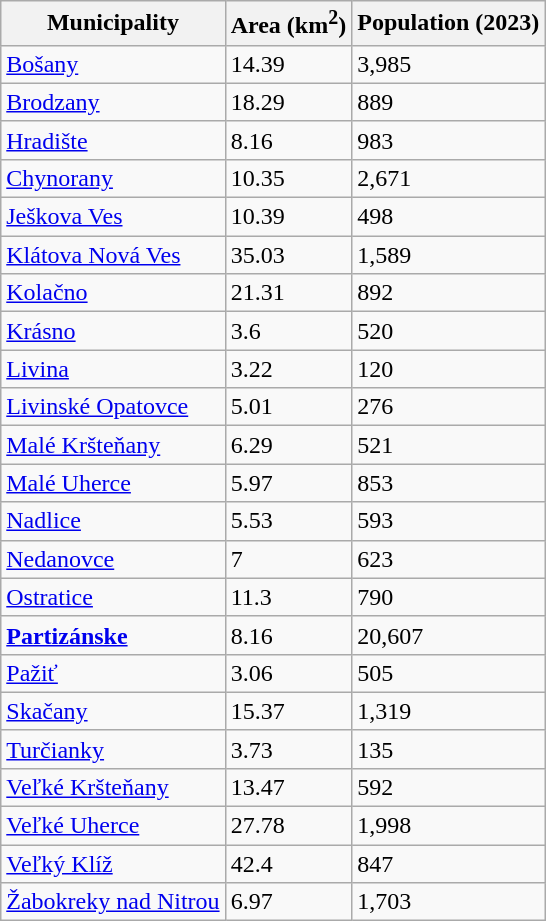<table class="wikitable sortable">
<tr>
<th>Municipality</th>
<th>Area (km<sup>2</sup>)</th>
<th>Population (2023)</th>
</tr>
<tr>
<td><a href='#'>Bošany</a></td>
<td>14.39</td>
<td>3,985</td>
</tr>
<tr>
<td><a href='#'>Brodzany</a></td>
<td>18.29</td>
<td>889</td>
</tr>
<tr>
<td><a href='#'>Hradište</a></td>
<td>8.16</td>
<td>983</td>
</tr>
<tr>
<td><a href='#'>Chynorany</a></td>
<td>10.35</td>
<td>2,671</td>
</tr>
<tr>
<td><a href='#'>Ješkova Ves</a></td>
<td>10.39</td>
<td>498</td>
</tr>
<tr>
<td><a href='#'>Klátova Nová Ves</a></td>
<td>35.03</td>
<td>1,589</td>
</tr>
<tr>
<td><a href='#'>Kolačno</a></td>
<td>21.31</td>
<td>892</td>
</tr>
<tr>
<td><a href='#'>Krásno</a></td>
<td>3.6</td>
<td>520</td>
</tr>
<tr>
<td><a href='#'>Livina</a></td>
<td>3.22</td>
<td>120</td>
</tr>
<tr>
<td><a href='#'>Livinské Opatovce</a></td>
<td>5.01</td>
<td>276</td>
</tr>
<tr>
<td><a href='#'>Malé Kršteňany</a></td>
<td>6.29</td>
<td>521</td>
</tr>
<tr>
<td><a href='#'>Malé Uherce</a></td>
<td>5.97</td>
<td>853</td>
</tr>
<tr>
<td><a href='#'>Nadlice</a></td>
<td>5.53</td>
<td>593</td>
</tr>
<tr>
<td><a href='#'>Nedanovce</a></td>
<td>7</td>
<td>623</td>
</tr>
<tr>
<td><a href='#'>Ostratice</a></td>
<td>11.3</td>
<td>790</td>
</tr>
<tr>
<td><strong><a href='#'>Partizánske</a></strong></td>
<td>8.16</td>
<td>20,607</td>
</tr>
<tr>
<td><a href='#'>Pažiť</a></td>
<td>3.06</td>
<td>505</td>
</tr>
<tr>
<td><a href='#'>Skačany</a></td>
<td>15.37</td>
<td>1,319</td>
</tr>
<tr>
<td><a href='#'>Turčianky</a></td>
<td>3.73</td>
<td>135</td>
</tr>
<tr>
<td><a href='#'>Veľké Kršteňany</a></td>
<td>13.47</td>
<td>592</td>
</tr>
<tr>
<td><a href='#'>Veľké Uherce</a></td>
<td>27.78</td>
<td>1,998</td>
</tr>
<tr>
<td><a href='#'>Veľký Klíž</a></td>
<td>42.4</td>
<td>847</td>
</tr>
<tr>
<td><a href='#'>Žabokreky nad Nitrou</a></td>
<td>6.97</td>
<td>1,703</td>
</tr>
</table>
